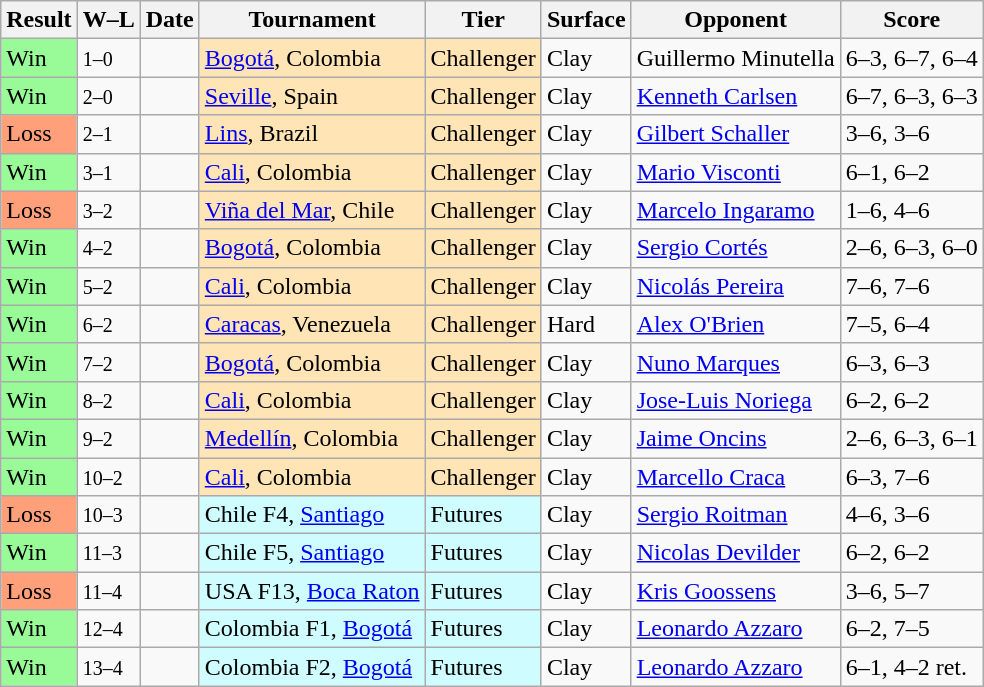<table class="sortable wikitable">
<tr>
<th>Result</th>
<th class="unsortable">W–L</th>
<th>Date</th>
<th>Tournament</th>
<th>Tier</th>
<th>Surface</th>
<th>Opponent</th>
<th class="unsortable">Score</th>
</tr>
<tr>
<td style="background:#98fb98;">Win</td>
<td><small>1–0</small></td>
<td></td>
<td style="background:moccasin;"><a href='#'>Bogotá</a>, Colombia</td>
<td style="background:moccasin;">Challenger</td>
<td>Clay</td>
<td> Guillermo Minutella</td>
<td>6–3, 6–7, 6–4</td>
</tr>
<tr>
<td style="background:#98fb98;">Win</td>
<td><small>2–0</small></td>
<td></td>
<td style="background:moccasin;"><a href='#'>Seville</a>, Spain</td>
<td style="background:moccasin;">Challenger</td>
<td>Clay</td>
<td> <a href='#'>Kenneth Carlsen</a></td>
<td>6–7, 6–3, 6–3</td>
</tr>
<tr>
<td style="background:#ffa07a;">Loss</td>
<td><small>2–1</small></td>
<td></td>
<td style="background:moccasin;"><a href='#'>Lins</a>, Brazil</td>
<td style="background:moccasin;">Challenger</td>
<td>Clay</td>
<td> <a href='#'>Gilbert Schaller</a></td>
<td>3–6, 3–6</td>
</tr>
<tr>
<td style="background:#98fb98;">Win</td>
<td><small>3–1</small></td>
<td></td>
<td style="background:moccasin;"><a href='#'>Cali</a>, Colombia</td>
<td style="background:moccasin;">Challenger</td>
<td>Clay</td>
<td> <a href='#'>Mario Visconti</a></td>
<td>6–1, 6–2</td>
</tr>
<tr>
<td style="background:#ffa07a;">Loss</td>
<td><small>3–2</small></td>
<td></td>
<td style="background:moccasin;"><a href='#'>Viña del Mar</a>, Chile</td>
<td style="background:moccasin;">Challenger</td>
<td>Clay</td>
<td> <a href='#'>Marcelo Ingaramo</a></td>
<td>1–6, 4–6</td>
</tr>
<tr>
<td style="background:#98fb98;">Win</td>
<td><small>4–2</small></td>
<td></td>
<td style="background:moccasin;"><a href='#'>Bogotá</a>, Colombia</td>
<td style="background:moccasin;">Challenger</td>
<td>Clay</td>
<td> <a href='#'>Sergio Cortés</a></td>
<td>2–6, 6–3, 6–0</td>
</tr>
<tr>
<td style="background:#98fb98;">Win</td>
<td><small>5–2</small></td>
<td></td>
<td style="background:moccasin;"><a href='#'>Cali</a>, Colombia</td>
<td style="background:moccasin;">Challenger</td>
<td>Clay</td>
<td> <a href='#'>Nicolás Pereira</a></td>
<td>7–6, 7–6</td>
</tr>
<tr>
<td style="background:#98fb98;">Win</td>
<td><small>6–2</small></td>
<td></td>
<td style="background:moccasin;"><a href='#'>Caracas</a>, Venezuela</td>
<td style="background:moccasin;">Challenger</td>
<td>Hard</td>
<td> <a href='#'>Alex O'Brien</a></td>
<td>7–5, 6–4</td>
</tr>
<tr>
<td style="background:#98fb98;">Win</td>
<td><small>7–2</small></td>
<td></td>
<td style="background:moccasin;"><a href='#'>Bogotá</a>, Colombia</td>
<td style="background:moccasin;">Challenger</td>
<td>Clay</td>
<td> <a href='#'>Nuno Marques</a></td>
<td>6–3, 6–3</td>
</tr>
<tr>
<td style="background:#98fb98;">Win</td>
<td><small>8–2</small></td>
<td></td>
<td style="background:moccasin;"><a href='#'>Cali</a>, Colombia</td>
<td style="background:moccasin;">Challenger</td>
<td>Clay</td>
<td> <a href='#'>Jose-Luis Noriega</a></td>
<td>6–2, 6–2</td>
</tr>
<tr>
<td style="background:#98fb98;">Win</td>
<td><small>9–2</small></td>
<td></td>
<td style="background:moccasin;"><a href='#'>Medellín</a>, Colombia</td>
<td style="background:moccasin;">Challenger</td>
<td>Clay</td>
<td> <a href='#'>Jaime Oncins</a></td>
<td>2–6, 6–3, 6–1</td>
</tr>
<tr>
<td style="background:#98fb98;">Win</td>
<td><small>10–2</small></td>
<td></td>
<td style="background:moccasin;"><a href='#'>Cali</a>, Colombia</td>
<td style="background:moccasin;">Challenger</td>
<td>Clay</td>
<td> <a href='#'>Marcello Craca</a></td>
<td>6–3, 7–6</td>
</tr>
<tr>
<td style="background:#ffa07a;">Loss</td>
<td><small>10–3</small></td>
<td></td>
<td style="background:#cffcff;">Chile F4, <a href='#'>Santiago</a></td>
<td style="background:#cffcff;">Futures</td>
<td>Clay</td>
<td> <a href='#'>Sergio Roitman</a></td>
<td>4–6, 3–6</td>
</tr>
<tr>
<td style="background:#98fb98;">Win</td>
<td><small>11–3</small></td>
<td></td>
<td style="background:#cffcff;">Chile F5, <a href='#'>Santiago</a></td>
<td style="background:#cffcff;">Futures</td>
<td>Clay</td>
<td> <a href='#'>Nicolas Devilder</a></td>
<td>6–2, 6–2</td>
</tr>
<tr>
<td style="background:#ffa07a;">Loss</td>
<td><small>11–4</small></td>
<td></td>
<td style="background:#cffcff;">USA F13, <a href='#'>Boca Raton</a></td>
<td style="background:#cffcff;">Futures</td>
<td>Clay</td>
<td> <a href='#'>Kris Goossens</a></td>
<td>3–6, 5–7</td>
</tr>
<tr>
<td style="background:#98fb98;">Win</td>
<td><small>12–4</small></td>
<td></td>
<td style="background:#cffcff;">Colombia F1, <a href='#'>Bogotá</a></td>
<td style="background:#cffcff;">Futures</td>
<td>Clay</td>
<td> <a href='#'>Leonardo Azzaro</a></td>
<td>6–2, 7–5</td>
</tr>
<tr>
<td style="background:#98fb98;">Win</td>
<td><small>13–4</small></td>
<td></td>
<td style="background:#cffcff;">Colombia F2, <a href='#'>Bogotá</a></td>
<td style="background:#cffcff;">Futures</td>
<td>Clay</td>
<td> <a href='#'>Leonardo Azzaro</a></td>
<td>6–1, 4–2 ret.</td>
</tr>
</table>
